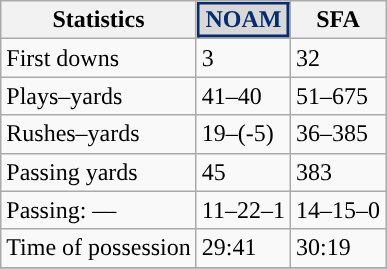<table class="wikitable" style="float: left;">
<tr>
<th>Statistics</th>
<th style="background-color:#D9D8D6;color:#002D74;box-shadow: inset 2px 2px 0 #002D74, inset -2px -2px 0 #002D74">NOAM</th>
<th>SFA</th>
</tr>
<tr>
<td>First downs</td>
<td>3</td>
<td>32</td>
</tr>
<tr>
<td>Plays–yards</td>
<td>41–40</td>
<td>51–675</td>
</tr>
<tr>
<td>Rushes–yards</td>
<td>19–(-5)</td>
<td>36–385</td>
</tr>
<tr>
<td>Passing yards</td>
<td>45</td>
<td>383</td>
</tr>
<tr>
<td>Passing: ––</td>
<td>11–22–1</td>
<td>14–15–0</td>
</tr>
<tr>
<td>Time of possession</td>
<td>29:41</td>
<td>30:19</td>
</tr>
<tr>
</tr>
</table>
